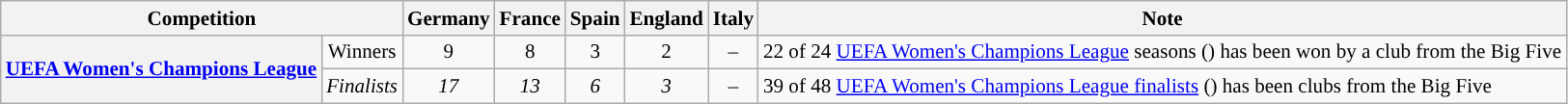<table class="wikitable" style="text-align:center; font-size:88%;">
<tr>
<th colspan="2">Competition</th>
<th> Germany</th>
<th> France</th>
<th> Spain</th>
<th> England</th>
<th> Italy</th>
<th style="min-width:200px;">Note</th>
</tr>
<tr>
<th scope="row" rowspan="2" style="text-align:left;"><a href='#'>UEFA Women's Champions League</a></th>
<td>Winners</td>
<td>9</td>
<td>8</td>
<td>3</td>
<td>2</td>
<td>–</td>
<td style="text-align:left;">22 of 24 <a href='#'>UEFA Women's Champions League</a> seasons () has been won by a club from the Big Five</td>
</tr>
<tr style="font-style:italic;">
<td>Finalists</td>
<td>17</td>
<td>13</td>
<td>6</td>
<td>3</td>
<td>–</td>
<td style="text-align:left; font-style:normal;">39 of 48 <a href='#'>UEFA Women's Champions League finalists</a> () has been clubs from the Big Five</td>
</tr>
</table>
